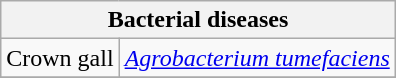<table class="wikitable" style="clear:left">
<tr>
<th colspan=2><strong>Bacterial diseases</strong><br></th>
</tr>
<tr>
<td>Crown gall</td>
<td><em><a href='#'>Agrobacterium tumefaciens</a></em></td>
</tr>
<tr>
</tr>
</table>
